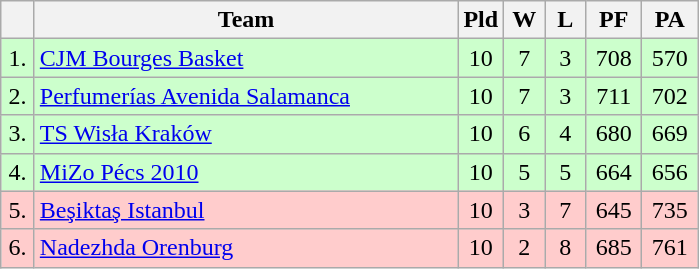<table class=wikitable style="text-align:center">
<tr>
<th width=15></th>
<th width=275>Team</th>
<th width=20>Pld</th>
<th width=20>W</th>
<th width=20>L</th>
<th width=30>PF</th>
<th width=30>PA</th>
</tr>
<tr style="background: #ccffcc;">
<td>1.</td>
<td align=left> <a href='#'>CJM Bourges Basket</a></td>
<td>10</td>
<td>7</td>
<td>3</td>
<td>708</td>
<td>570</td>
</tr>
<tr style="background: #ccffcc;">
<td>2.</td>
<td align=left> <a href='#'>Perfumerías Avenida Salamanca</a></td>
<td>10</td>
<td>7</td>
<td>3</td>
<td>711</td>
<td>702</td>
</tr>
<tr style="background: #ccffcc;">
<td>3.</td>
<td align=left> <a href='#'>TS Wisła Kraków</a></td>
<td>10</td>
<td>6</td>
<td>4</td>
<td>680</td>
<td>669</td>
</tr>
<tr style="background: #ccffcc;">
<td>4.</td>
<td align=left> <a href='#'>MiZo Pécs 2010</a></td>
<td>10</td>
<td>5</td>
<td>5</td>
<td>664</td>
<td>656</td>
</tr>
<tr style="background: #ffcccc;">
<td>5.</td>
<td align=left> <a href='#'>Beşiktaş Istanbul</a></td>
<td>10</td>
<td>3</td>
<td>7</td>
<td>645</td>
<td>735</td>
</tr>
<tr style="background: #ffcccc;">
<td>6.</td>
<td align=left> <a href='#'>Nadezhda Orenburg</a></td>
<td>10</td>
<td>2</td>
<td>8</td>
<td>685</td>
<td>761</td>
</tr>
</table>
